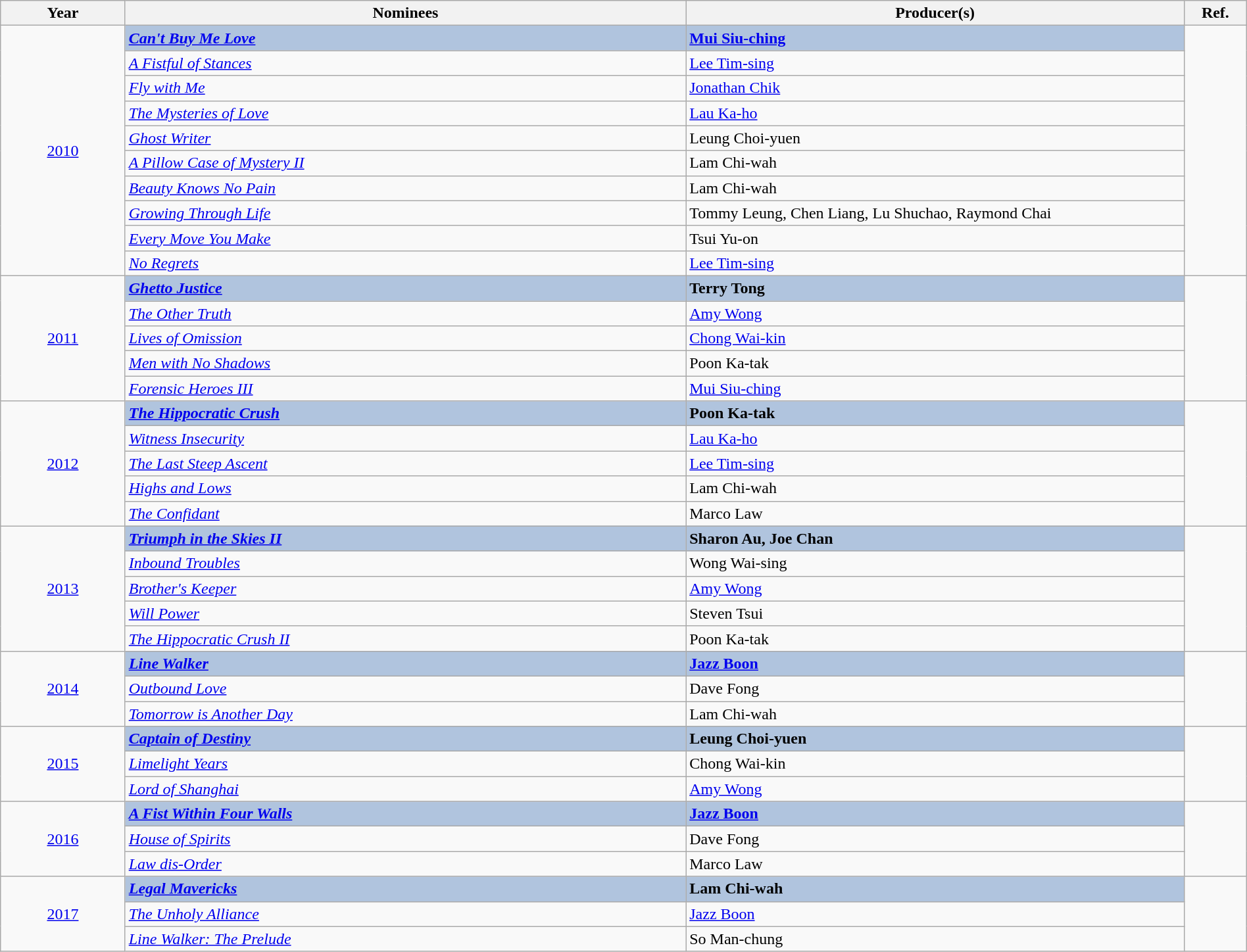<table class="wikitable" width="100%" cellpadding="5">
<tr>
<th width="10%">Year</th>
<th width="45%">Nominees</th>
<th width="40%">Producer(s)</th>
<th width="5%">Ref.</th>
</tr>
<tr>
<td rowspan="10" align="center"><a href='#'>2010</a></td>
<td style="background:#B0C4DE;"><strong><em><a href='#'>Can't Buy Me Love</a></em></strong> </td>
<td style="background:#B0C4DE;"><strong><a href='#'>Mui Siu-ching</a></strong></td>
<td rowspan="10" align="center"></td>
</tr>
<tr>
<td><em><a href='#'>A Fistful of Stances</a></em></td>
<td><a href='#'>Lee Tim-sing</a></td>
</tr>
<tr>
<td><em><a href='#'>Fly with Me</a></em></td>
<td><a href='#'>Jonathan Chik</a></td>
</tr>
<tr>
<td><em><a href='#'>The Mysteries of Love</a></em></td>
<td><a href='#'>Lau Ka-ho</a></td>
</tr>
<tr>
<td><em><a href='#'>Ghost Writer</a></em></td>
<td>Leung Choi-yuen</td>
</tr>
<tr>
<td><em><a href='#'>A Pillow Case of Mystery II</a></em></td>
<td>Lam Chi-wah</td>
</tr>
<tr>
<td><em><a href='#'>Beauty Knows No Pain</a></em></td>
<td>Lam Chi-wah</td>
</tr>
<tr>
<td><em><a href='#'>Growing Through Life</a></em></td>
<td>Tommy Leung, Chen Liang, Lu Shuchao, Raymond Chai</td>
</tr>
<tr>
<td><em><a href='#'>Every Move You Make</a></em></td>
<td>Tsui Yu-on</td>
</tr>
<tr>
<td><em><a href='#'>No Regrets</a></em></td>
<td><a href='#'>Lee Tim-sing</a></td>
</tr>
<tr>
<td rowspan="5" align="center"><a href='#'>2011</a></td>
<td style="background:#B0C4DE;"><strong><em><a href='#'>Ghetto Justice</a></em></strong></td>
<td style="background:#B0C4DE;"><strong>Terry Tong</strong></td>
<td rowspan="5" align="center"></td>
</tr>
<tr>
<td><em><a href='#'>The Other Truth</a></em></td>
<td><a href='#'>Amy Wong</a></td>
</tr>
<tr>
<td><em><a href='#'>Lives of Omission</a></em> </td>
<td><a href='#'>Chong Wai-kin</a></td>
</tr>
<tr>
<td><em><a href='#'>Men with No Shadows</a></em></td>
<td>Poon Ka-tak</td>
</tr>
<tr>
<td><em><a href='#'>Forensic Heroes III</a></em></td>
<td><a href='#'>Mui Siu-ching</a></td>
</tr>
<tr>
<td rowspan="5" align="center"><a href='#'>2012</a></td>
<td style="background:#B0C4DE;"><strong><em><a href='#'>The Hippocratic Crush</a></em></strong></td>
<td style="background:#B0C4DE;"><strong>Poon Ka-tak</strong></td>
<td rowspan="5" align="center"></td>
</tr>
<tr>
<td><em><a href='#'>Witness Insecurity</a></em></td>
<td><a href='#'>Lau Ka-ho</a></td>
</tr>
<tr>
<td><em><a href='#'>The Last Steep Ascent</a></em></td>
<td><a href='#'>Lee Tim-sing</a></td>
</tr>
<tr>
<td><em><a href='#'>Highs and Lows</a></em></td>
<td>Lam Chi-wah</td>
</tr>
<tr>
<td><em><a href='#'>The Confidant</a></em></td>
<td>Marco Law</td>
</tr>
<tr>
<td rowspan="5" align="center"><a href='#'>2013</a></td>
<td style="background:#B0C4DE;"><strong><em><a href='#'>Triumph in the Skies II</a></em></strong> </td>
<td style="background:#B0C4DE;"><strong>Sharon Au, Joe Chan</strong></td>
<td rowspan="5" align="center"></td>
</tr>
<tr>
<td><em><a href='#'>Inbound Troubles</a></em></td>
<td>Wong Wai-sing</td>
</tr>
<tr>
<td><em><a href='#'>Brother's Keeper</a></em></td>
<td><a href='#'>Amy Wong</a></td>
</tr>
<tr>
<td><em><a href='#'>Will Power</a></em></td>
<td>Steven Tsui</td>
</tr>
<tr>
<td><em><a href='#'>The Hippocratic Crush II</a></em></td>
<td>Poon Ka-tak</td>
</tr>
<tr>
<td rowspan="3" align="center"><a href='#'>2014</a></td>
<td style="background:#B0C4DE;"><strong><em><a href='#'>Line Walker</a></em></strong> </td>
<td style="background:#B0C4DE;"><strong><a href='#'>Jazz Boon</a></strong></td>
<td rowspan="3" align="center"></td>
</tr>
<tr>
<td><em><a href='#'>Outbound Love</a></em></td>
<td>Dave Fong</td>
</tr>
<tr>
<td><em><a href='#'>Tomorrow is Another Day</a></em></td>
<td>Lam Chi-wah</td>
</tr>
<tr>
<td rowspan="3" align="center"><a href='#'>2015</a></td>
<td style="background:#B0C4DE;"><strong><em><a href='#'>Captain of Destiny</a></em></strong></td>
<td style="background:#B0C4DE;"><strong>Leung Choi-yuen</strong></td>
<td rowspan="3" align="center"></td>
</tr>
<tr>
<td><em><a href='#'>Limelight Years</a></em></td>
<td>Chong Wai-kin</td>
</tr>
<tr>
<td><em><a href='#'>Lord of Shanghai</a></em> </td>
<td><a href='#'>Amy Wong</a></td>
</tr>
<tr>
<td rowspan="3" align="center"><a href='#'>2016</a></td>
<td style="background:#B0C4DE;"><strong><em><a href='#'>A Fist Within Four Walls</a></em></strong> </td>
<td style="background:#B0C4DE;"><strong><a href='#'>Jazz Boon</a></strong></td>
<td rowspan="3" align="center"></td>
</tr>
<tr>
<td><em><a href='#'>House of Spirits</a></em></td>
<td>Dave Fong</td>
</tr>
<tr>
<td><em><a href='#'>Law dis-Order</a></em></td>
<td>Marco Law</td>
</tr>
<tr>
<td rowspan="3" align="center"><a href='#'>2017</a></td>
<td style="background:#B0C4DE;"><strong><em><a href='#'>Legal Mavericks</a></em></strong></td>
<td style="background:#B0C4DE;"><strong>Lam Chi-wah</strong></td>
<td rowspan="3" align="center"></td>
</tr>
<tr>
<td><em><a href='#'>The Unholy Alliance</a></em></td>
<td><a href='#'>Jazz Boon</a></td>
</tr>
<tr>
<td><em><a href='#'>Line Walker: The Prelude</a></em></td>
<td>So Man-chung</td>
</tr>
</table>
